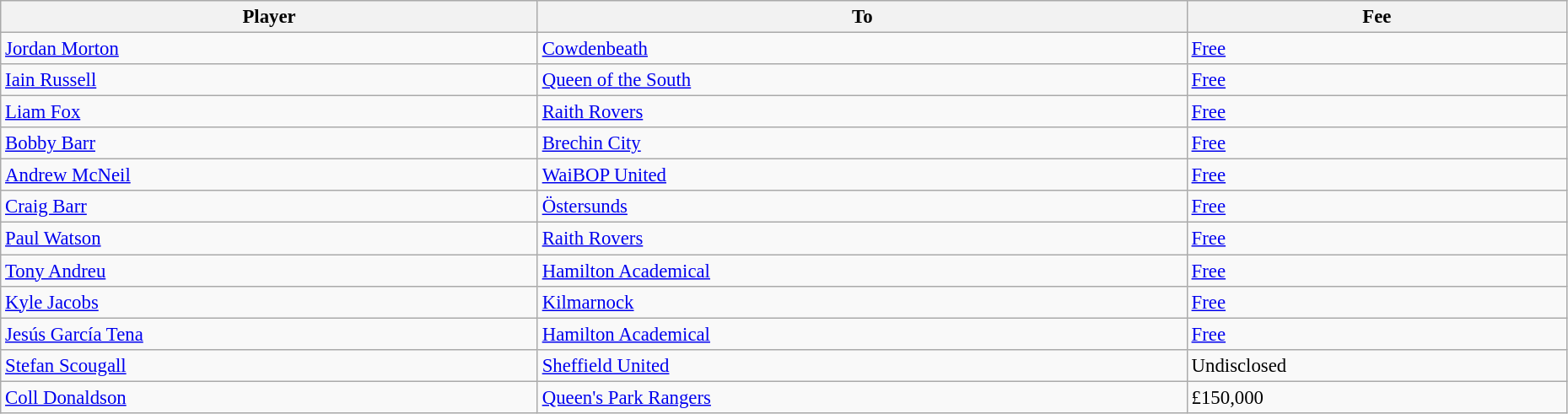<table class="wikitable" style="text-align:center; font-size:95%;width:98%; text-align:left">
<tr>
<th>Player</th>
<th>To</th>
<th>Fee</th>
</tr>
<tr>
<td> <a href='#'>Jordan Morton</a></td>
<td> <a href='#'>Cowdenbeath</a></td>
<td><a href='#'>Free</a></td>
</tr>
<tr>
<td> <a href='#'>Iain Russell</a></td>
<td> <a href='#'>Queen of the South</a></td>
<td><a href='#'>Free</a></td>
</tr>
<tr>
<td> <a href='#'>Liam Fox</a></td>
<td> <a href='#'>Raith Rovers</a></td>
<td><a href='#'>Free</a></td>
</tr>
<tr>
<td> <a href='#'>Bobby Barr</a></td>
<td> <a href='#'>Brechin City</a></td>
<td><a href='#'>Free</a></td>
</tr>
<tr>
<td> <a href='#'>Andrew McNeil</a></td>
<td> <a href='#'>WaiBOP United</a></td>
<td><a href='#'>Free</a></td>
</tr>
<tr>
<td> <a href='#'>Craig Barr</a></td>
<td> <a href='#'>Östersunds</a></td>
<td><a href='#'>Free</a></td>
</tr>
<tr>
<td> <a href='#'>Paul Watson</a></td>
<td> <a href='#'>Raith Rovers</a></td>
<td><a href='#'>Free</a></td>
</tr>
<tr>
<td> <a href='#'>Tony Andreu</a></td>
<td> <a href='#'>Hamilton Academical</a></td>
<td><a href='#'>Free</a></td>
</tr>
<tr>
<td> <a href='#'>Kyle Jacobs</a></td>
<td> <a href='#'>Kilmarnock</a></td>
<td><a href='#'>Free</a></td>
</tr>
<tr>
<td> <a href='#'>Jesús García Tena</a></td>
<td> <a href='#'>Hamilton Academical</a></td>
<td><a href='#'>Free</a></td>
</tr>
<tr>
<td> <a href='#'>Stefan Scougall</a></td>
<td> <a href='#'>Sheffield United</a></td>
<td>Undisclosed</td>
</tr>
<tr>
<td> <a href='#'>Coll Donaldson</a></td>
<td> <a href='#'>Queen's Park Rangers</a></td>
<td>£150,000</td>
</tr>
</table>
